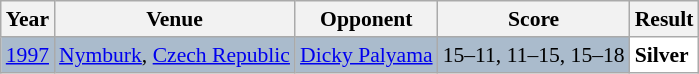<table class="sortable wikitable" style="font-size: 90%;">
<tr>
<th>Year</th>
<th>Venue</th>
<th>Opponent</th>
<th>Score</th>
<th>Result</th>
</tr>
<tr style="background:#AABBCC">
<td align="center"><a href='#'>1997</a></td>
<td align="left"><a href='#'>Nymburk</a>, <a href='#'>Czech Republic</a></td>
<td align="left"> <a href='#'>Dicky Palyama</a></td>
<td align="left">15–11, 11–15, 15–18</td>
<td style="text-align:left; background:white"> <strong>Silver</strong></td>
</tr>
</table>
